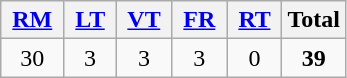<table class="wikitable" border="1">
<tr style="vertical-align:bottom;">
<th> <a href='#'>RM</a> </th>
<th> <a href='#'>LT</a> </th>
<th> <a href='#'>VT</a> </th>
<th> <a href='#'>FR</a> </th>
<th> <a href='#'>RT</a> </th>
<th>Total</th>
</tr>
<tr style="text-align:center;">
<td>30</td>
<td>3</td>
<td>3</td>
<td>3</td>
<td>0</td>
<td><strong>39</strong></td>
</tr>
</table>
